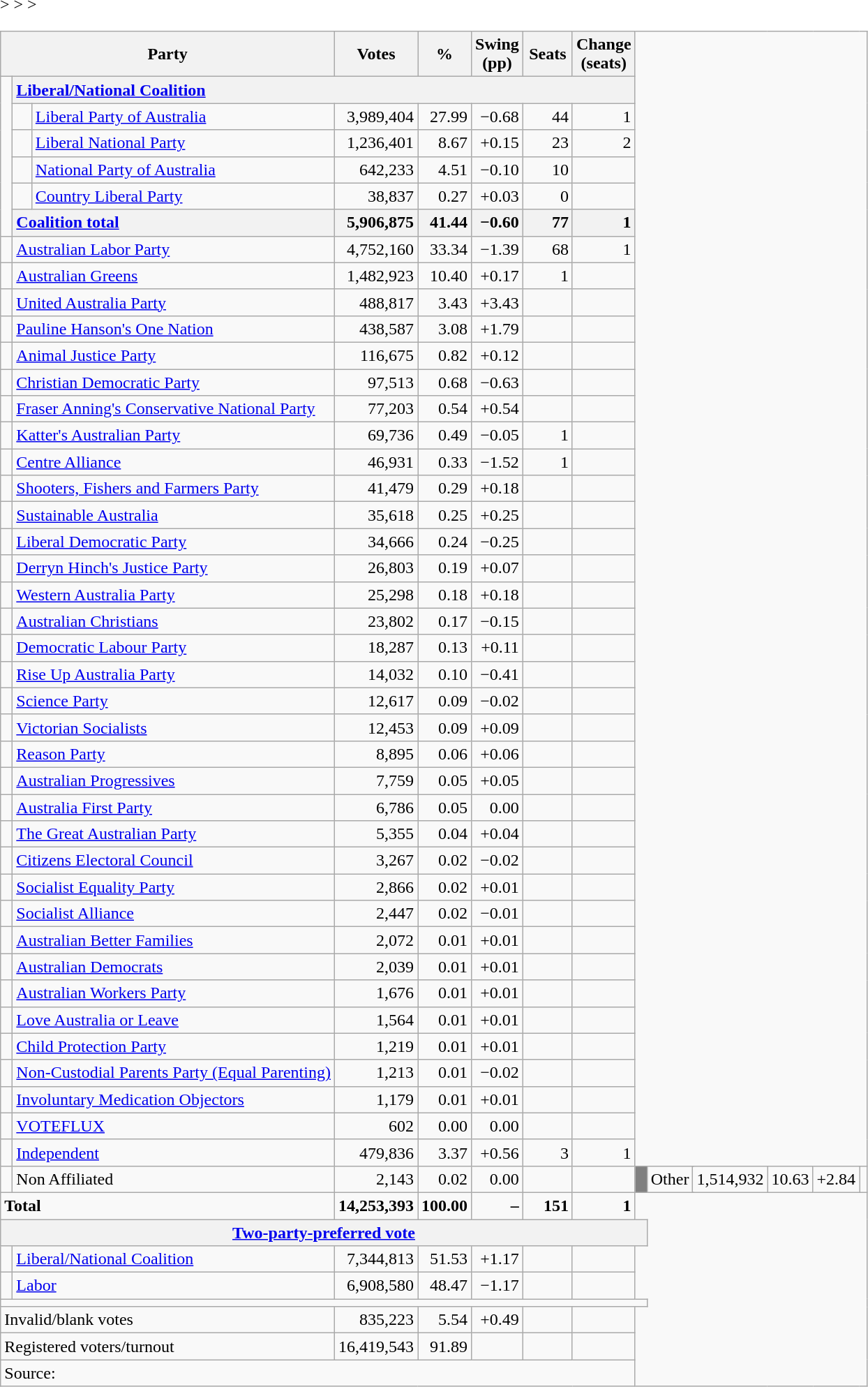<table class="wikitable" style="text-align:right;  margin-bottom:0">
<tr>
<th style="width:200px" colspan=3>Party</th>
<th style="width:70px;">Votes</th>
<th style="width:40px;">%</th>
<th style="width:40px;">Swing (pp)</th>
<th style="width:40px;">Seats</th>
<th style="width:40px;">Change (seats)</th>
</tr>
<tr>
<td rowspan="6"> </td>
<th colspan="7" style="text-align:left;"><a href='#'>Liberal/National Coalition</a></th>
</tr>
<tr>
<td> </td>
<td align=left><a href='#'>Liberal Party of Australia</a></td>
<td>3,989,404</td>
<td>27.99</td>
<td>−0.68</td>
<td>44</td>
<td> 1</td>
</tr>
<tr>
<td> </td>
<td align=left><a href='#'>Liberal National Party</a> </td>
<td>1,236,401</td>
<td>8.67</td>
<td>+0.15</td>
<td>23</td>
<td> 2</td>
</tr>
<tr>
<td> </td>
<td align=left><a href='#'>National Party of Australia</a></td>
<td>642,233</td>
<td>4.51</td>
<td>−0.10</td>
<td>10</td>
<td></td>
</tr>
<tr>
<td> </td>
<td align=left><a href='#'>Country Liberal Party</a> </td>
<td>38,837</td>
<td>0.27</td>
<td>+0.03</td>
<td>0</td>
<td></td>
</tr>
<tr>
<th colspan="2" style="text-align:left;"><a href='#'>Coalition total</a></th>
<th style="text-align:right;">5,906,875</th>
<th style="text-align:right;">41.44</th>
<th style="text-align:right;">−0.60</th>
<th style="text-align:right;">77</th>
<th style="text-align:right;"> 1</th>
</tr>
<tr>
<td> </td>
<td style="text-align:left;" colspan="2"><a href='#'>Australian Labor Party</a></td>
<td align=right>4,752,160</td>
<td align=right>33.34</td>
<td align=right>−1.39</td>
<td align=right>68</td>
<td align=right> 1</td>
</tr>
<tr>
<td> </td>
<td style="text-align:left;" colspan="2"><a href='#'>Australian Greens</a></td>
<td align=right>1,482,923</td>
<td align=right>10.40</td>
<td align=right>+0.17</td>
<td align=right>1</td>
<td align=right></td>
</tr>
<tr <noinclude>>
<td> </td>
<td style="text-align:left;" colspan="2"><a href='#'>United Australia Party</a></td>
<td align=right>488,817</td>
<td align=right>3.43</td>
<td align=right>+3.43</td>
<td align=right></td>
<td align=right></td>
</tr>
<tr>
<td> </td>
<td style="text-align:left;" colspan="2"><a href='#'>Pauline Hanson's One Nation</a></td>
<td align=right>438,587</td>
<td align=right>3.08</td>
<td align=right>+1.79</td>
<td align=right></td>
<td align=right></td>
</tr>
<tr>
<td> </td>
<td style="text-align:left;" colspan="2"><a href='#'>Animal Justice Party</a></td>
<td align=right>116,675</td>
<td align=right>0.82</td>
<td align=right>+0.12</td>
<td align=right></td>
<td align=right></td>
</tr>
<tr>
<td> </td>
<td style="text-align:left;" colspan="2"><a href='#'>Christian Democratic Party</a></td>
<td align=right>97,513</td>
<td align=right>0.68</td>
<td align=right>−0.63</td>
<td align=right></td>
<td align=right></td>
</tr>
<tr>
<td> </td>
<td style="text-align:left;" colspan="2"><a href='#'>Fraser Anning's Conservative National Party</a></td>
<td align=right>77,203</td>
<td align=right>0.54</td>
<td align=right>+0.54</td>
<td align=right></td>
<td align=right></noinclude></td>
</tr>
<tr>
<td> </td>
<td style="text-align:left;" colspan="2"><a href='#'>Katter's Australian Party</a></td>
<td align=right>69,736</td>
<td align=right>0.49</td>
<td align=right>−0.05</td>
<td align=right>1</td>
<td align=right></td>
</tr>
<tr>
<td> </td>
<td style="text-align:left;" colspan="2"><a href='#'>Centre Alliance</a></td>
<td align=right>46,931</td>
<td align=right>0.33</td>
<td align=right>−1.52</td>
<td align=right>1</td>
<td align=right></td>
</tr>
<tr <noinclude>>
<td> </td>
<td style="text-align:left;" colspan="2"><a href='#'>Shooters, Fishers and Farmers Party</a></td>
<td align=right>41,479</td>
<td align=right>0.29</td>
<td align=right>+0.18</td>
<td align=right></td>
<td align=right></td>
</tr>
<tr>
<td> </td>
<td style="text-align:left;" colspan="2"><a href='#'>Sustainable Australia</a></td>
<td align=right>35,618</td>
<td align=right>0.25</td>
<td align=right>+0.25</td>
<td align=right></td>
<td align=right></td>
</tr>
<tr>
<td> </td>
<td style="text-align:left;" colspan="2"><a href='#'>Liberal Democratic Party</a></td>
<td align=right>34,666</td>
<td align=right>0.24</td>
<td align=right>−0.25</td>
<td align=right></td>
<td align=right></td>
</tr>
<tr>
<td> </td>
<td style="text-align:left;" colspan="2"><a href='#'>Derryn Hinch's Justice Party</a></td>
<td align=right>26,803</td>
<td align=right>0.19</td>
<td align=right>+0.07</td>
<td align=right></td>
<td align=right></td>
</tr>
<tr>
<td> </td>
<td style="text-align:left;" colspan="2"><a href='#'>Western Australia Party</a></td>
<td align=right>25,298</td>
<td align=right>0.18</td>
<td align=right>+0.18</td>
<td align=right></td>
<td align=right></td>
</tr>
<tr>
<td> </td>
<td style="text-align:left;" colspan="2"><a href='#'>Australian Christians</a></td>
<td align=right>23,802</td>
<td align=right>0.17</td>
<td align=right>−0.15</td>
<td align=right></td>
<td align=right></td>
</tr>
<tr>
<td> </td>
<td style="text-align:left;" colspan="2"><a href='#'>Democratic Labour Party</a></td>
<td align=right>18,287</td>
<td align=right>0.13</td>
<td align=right>+0.11</td>
<td align=right></td>
<td align=right></td>
</tr>
<tr>
<td> </td>
<td style="text-align:left;" colspan="2"><a href='#'>Rise Up Australia Party</a></td>
<td align=right>14,032</td>
<td align=right>0.10</td>
<td align=right>−0.41</td>
<td align=right></td>
<td align=right></td>
</tr>
<tr>
<td> </td>
<td style="text-align:left;" colspan="2"><a href='#'>Science Party</a></td>
<td align=right>12,617</td>
<td align=right>0.09</td>
<td align=right>−0.02</td>
<td align=right></td>
<td align=right></td>
</tr>
<tr>
<td> </td>
<td style="text-align:left;" colspan="2"><a href='#'>Victorian Socialists</a></td>
<td align=right>12,453</td>
<td align=right>0.09</td>
<td align=right>+0.09</td>
<td align=right></td>
<td align=right></td>
</tr>
<tr>
<td> </td>
<td style="text-align:left;" colspan="2"><a href='#'>Reason Party</a></td>
<td align=right>8,895</td>
<td align=right>0.06</td>
<td align=right>+0.06</td>
<td align=right></td>
<td align=right></td>
</tr>
<tr>
<td> </td>
<td style="text-align:left;" colspan="2"><a href='#'>Australian Progressives</a></td>
<td align=right>7,759</td>
<td align=right>0.05</td>
<td align=right>+0.05</td>
<td align=right></td>
<td align=right></td>
</tr>
<tr>
<td> </td>
<td style="text-align:left;" colspan="2"><a href='#'>Australia First Party</a></td>
<td align=right>6,786</td>
<td align=right>0.05</td>
<td align=right>0.00</td>
<td align=right></td>
<td align=right></td>
</tr>
<tr>
<td> </td>
<td style="text-align:left;" colspan="2"><a href='#'>The Great Australian Party</a></td>
<td align=right>5,355</td>
<td align=right>0.04</td>
<td align=right>+0.04</td>
<td align=right></td>
<td align=right></td>
</tr>
<tr>
<td> </td>
<td style="text-align:left;" colspan="2"><a href='#'>Citizens Electoral Council</a></td>
<td align=right>3,267</td>
<td align=right>0.02</td>
<td align=right>−0.02</td>
<td align=right></td>
<td align=right></td>
</tr>
<tr>
<td> </td>
<td style="text-align:left;" colspan="2"><a href='#'>Socialist Equality Party</a></td>
<td align=right>2,866</td>
<td align=right>0.02</td>
<td align=right>+0.01</td>
<td align=right></td>
<td align=right></td>
</tr>
<tr>
<td> </td>
<td style="text-align:left;" colspan="2"><a href='#'>Socialist Alliance</a></td>
<td align=right>2,447</td>
<td align=right>0.02</td>
<td align=right>−0.01</td>
<td align=right></td>
<td align=right></td>
</tr>
<tr>
<td> </td>
<td style="text-align:left;" colspan="2"><a href='#'>Australian Better Families</a></td>
<td align=right>2,072</td>
<td align=right>0.01</td>
<td align=right>+0.01</td>
<td align=right></td>
<td align=right></td>
</tr>
<tr>
<td> </td>
<td style="text-align:left;" colspan="2"><a href='#'>Australian Democrats</a></td>
<td align=right>2,039</td>
<td align=right>0.01</td>
<td align=right>+0.01</td>
<td align=right></td>
<td align=right></td>
</tr>
<tr>
<td> </td>
<td style="text-align:left;" colspan="2"><a href='#'>Australian Workers Party</a></td>
<td align=right>1,676</td>
<td align=right>0.01</td>
<td align=right>+0.01</td>
<td align=right></td>
<td align=right></td>
</tr>
<tr>
<td> </td>
<td style="text-align:left;" colspan="2"><a href='#'>Love Australia or Leave</a></td>
<td align=right>1,564</td>
<td align=right>0.01</td>
<td align=right>+0.01</td>
<td align=right></td>
<td align=right></td>
</tr>
<tr>
<td> </td>
<td style="text-align:left;" colspan="2"><a href='#'>Child Protection Party</a></td>
<td align=right>1,219</td>
<td align=right>0.01</td>
<td align=right>+0.01</td>
<td align=right></td>
<td align=right></td>
</tr>
<tr>
<td> </td>
<td style="text-align:left;" colspan="2"><a href='#'>Non-Custodial Parents Party (Equal Parenting)</a></td>
<td align=right>1,213</td>
<td align=right>0.01</td>
<td align=right>−0.02</td>
<td align=right></td>
<td align=right></td>
</tr>
<tr>
<td> </td>
<td style="text-align:left;" colspan="2"><a href='#'>Involuntary Medication Objectors</a></td>
<td align=right>1,179</td>
<td align=right>0.01</td>
<td align=right>+0.01</td>
<td align=right></td>
<td align=right></td>
</tr>
<tr>
<td> </td>
<td style="text-align:left;" colspan="2"><a href='#'>VOTEFLUX</a></td>
<td align=right>602</td>
<td align=right>0.00</td>
<td align=right>0.00</td>
<td align=right></td>
<td align=right></noinclude></td>
</tr>
<tr>
<td> </td>
<td style="text-align:left;" colspan="2"><a href='#'>Independent</a></td>
<td align=right>479,836</td>
<td align=right>3.37</td>
<td align=right>+0.56</td>
<td align=right>3</td>
<td align=right> 1</td>
</tr>
<tr <noinclude>>
<td> </td>
<td style="text-align:left;" colspan="2">Non Affiliated</td>
<td align=right>2,143</td>
<td align=right>0.02</td>
<td align=right>0.00</td>
<td align=right></td>
<td align=right></noinclude><includeonly></td>
<td style="background:gray;"> </td>
<td style="text-align:left;" colspan="2">Other</td>
<td>1,514,932</td>
<td>10.63</td>
<td>+2.84</td>
<td></includeonly></td>
</tr>
<tr>
<td align=left colspan=3><strong>Total</strong></td>
<td><strong>14,253,393</strong></td>
<td><strong>100.00</strong></td>
<td><strong>–</strong></td>
<td><strong>151</strong></td>
<td> <strong>1</strong></td>
</tr>
<tr>
<th colspan="9"><a href='#'>Two-party-preferred vote</a></th>
</tr>
<tr>
<td> </td>
<td style="text-align:left;" colspan="2"><a href='#'>Liberal/National Coalition</a></td>
<td>7,344,813</td>
<td>51.53</td>
<td>+1.17</td>
<td></td>
<td></td>
</tr>
<tr>
<td> </td>
<td style="text-align:left;" colspan="2"><a href='#'>Labor</a></td>
<td>6,908,580</td>
<td>48.47</td>
<td>−1.17</td>
<td></td>
<td></td>
</tr>
<tr>
<td colspan=9></td>
</tr>
<tr>
<td align=left colspan=3>Invalid/blank votes</td>
<td>835,223</td>
<td>5.54</td>
<td>+0.49</td>
<td></td>
<td></td>
</tr>
<tr>
<td align=left colspan=3>Registered voters/turnout</td>
<td>16,419,543</td>
<td>91.89</td>
<td></td>
<td></td>
<td></td>
</tr>
<tr>
<td align=left colspan=8>Source: </td>
</tr>
</table>
